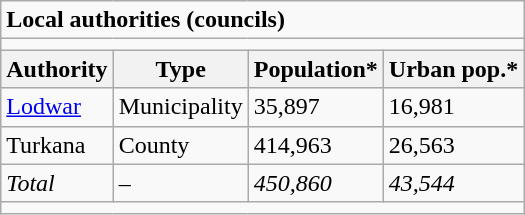<table class="wikitable">
<tr>
<td colspan="4"><strong>Local authorities (councils)</strong></td>
</tr>
<tr>
<td colspan="4"></td>
</tr>
<tr>
<th>Authority</th>
<th>Type</th>
<th>Population*</th>
<th>Urban pop.*</th>
</tr>
<tr>
<td><a href='#'>Lodwar</a></td>
<td>Municipality</td>
<td>35,897</td>
<td>16,981</td>
</tr>
<tr>
<td>Turkana</td>
<td>County</td>
<td>414,963</td>
<td>26,563</td>
</tr>
<tr>
<td><em>Total</em></td>
<td>–</td>
<td><em>450,860</em></td>
<td><em>43,544</em></td>
</tr>
<tr>
<td colspan="4"></td>
</tr>
</table>
